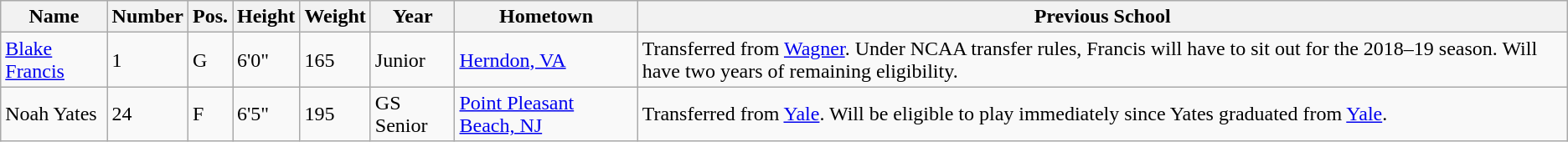<table class="wikitable sortable" border="1">
<tr>
<th>Name</th>
<th>Number</th>
<th>Pos.</th>
<th>Height</th>
<th>Weight</th>
<th>Year</th>
<th>Hometown</th>
<th class="unsortable">Previous School</th>
</tr>
<tr>
<td><a href='#'>Blake Francis</a></td>
<td>1</td>
<td>G</td>
<td>6'0"</td>
<td>165</td>
<td>Junior</td>
<td><a href='#'>Herndon, VA</a></td>
<td>Transferred from <a href='#'>Wagner</a>. Under NCAA transfer rules, Francis will have to sit out for the 2018–19 season. Will have two years of remaining eligibility.</td>
</tr>
<tr>
<td>Noah Yates</td>
<td>24</td>
<td>F</td>
<td>6'5"</td>
<td>195</td>
<td>GS Senior</td>
<td><a href='#'>Point Pleasant Beach, NJ</a></td>
<td>Transferred from <a href='#'>Yale</a>. Will be eligible to play immediately since Yates graduated from <a href='#'>Yale</a>.</td>
</tr>
</table>
